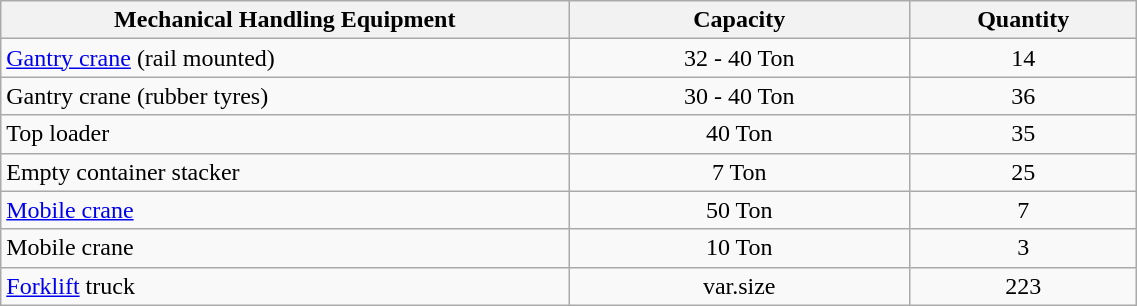<table class="wikitable" style="width:60%;">
<tr>
<th scope="col" style="width:50%;">Mechanical Handling Equipment</th>
<th scope="col" style="width:30%;">Capacity</th>
<th scope="col" style="width:20%;">Quantity</th>
</tr>
<tr>
<td><a href='#'>Gantry crane</a> (rail mounted)</td>
<td style="text-align:center;">32 - 40 Ton</td>
<td style="text-align:center;">14</td>
</tr>
<tr>
<td>Gantry crane (rubber tyres)</td>
<td style="text-align:center;">30 - 40 Ton</td>
<td style="text-align:center;">36</td>
</tr>
<tr>
<td>Top loader</td>
<td style="text-align:center;">40 Ton</td>
<td style="text-align:center;">35</td>
</tr>
<tr>
<td>Empty container stacker</td>
<td style="text-align:center;">7 Ton</td>
<td style="text-align:center;">25</td>
</tr>
<tr>
<td><a href='#'>Mobile crane</a></td>
<td style="text-align:center;">50 Ton</td>
<td style="text-align:center;">7</td>
</tr>
<tr>
<td>Mobile crane</td>
<td style="text-align:center;">10 Ton</td>
<td style="text-align:center;">3</td>
</tr>
<tr>
<td><a href='#'>Forklift</a> truck</td>
<td style="text-align:center;">var.size</td>
<td style="text-align:center;">223</td>
</tr>
</table>
